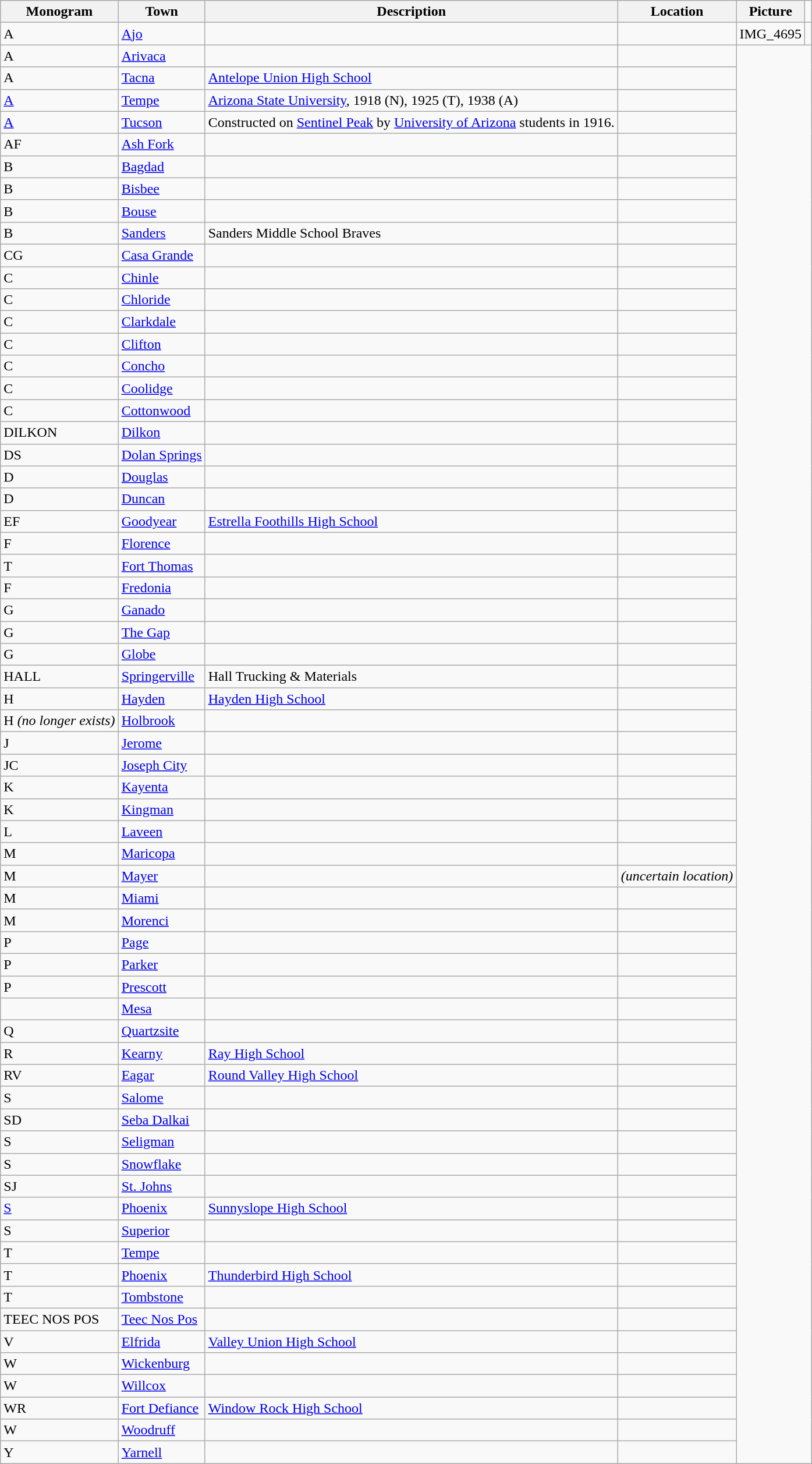<table class="wikitable sortable" style="border:1px solid #aaa; border-collapse:collapse">
<tr>
<th>Monogram</th>
<th>Town</th>
<th>Description</th>
<th>Location</th>
<th>Picture</th>
</tr>
<tr>
<td>A</td>
<td><a href='#'>Ajo</a></td>
<td></td>
<td></td>
<td>IMG_4695</td>
<td></td>
</tr>
<tr>
<td>A</td>
<td><a href='#'>Arivaca</a></td>
<td></td>
<td></td>
</tr>
<tr>
<td>A</td>
<td><a href='#'>Tacna</a></td>
<td><a href='#'>Antelope Union High School</a></td>
<td></td>
</tr>
<tr>
<td><a href='#'>A</a></td>
<td><a href='#'>Tempe</a></td>
<td><a href='#'>Arizona State University</a>, 1918 (N), 1925 (T), 1938 (A)</td>
<td></td>
</tr>
<tr>
<td><a href='#'>A</a></td>
<td><a href='#'>Tucson</a></td>
<td>Constructed on <a href='#'>Sentinel Peak</a> by <a href='#'>University of Arizona</a> students in 1916.</td>
<td></td>
</tr>
<tr>
<td>AF</td>
<td><a href='#'>Ash Fork</a></td>
<td></td>
<td></td>
</tr>
<tr>
<td>B</td>
<td><a href='#'>Bagdad</a></td>
<td></td>
<td></td>
</tr>
<tr>
<td>B</td>
<td><a href='#'>Bisbee</a></td>
<td></td>
<td></td>
</tr>
<tr>
<td>B</td>
<td><a href='#'>Bouse</a></td>
<td></td>
<td></td>
</tr>
<tr>
<td>B</td>
<td><a href='#'>Sanders</a></td>
<td>Sanders Middle School Braves</td>
<td></td>
</tr>
<tr>
<td>CG</td>
<td><a href='#'>Casa Grande</a></td>
<td></td>
<td></td>
</tr>
<tr>
<td>C</td>
<td><a href='#'>Chinle</a></td>
<td></td>
<td></td>
</tr>
<tr>
<td>C</td>
<td><a href='#'>Chloride</a></td>
<td></td>
<td></td>
</tr>
<tr>
<td>C</td>
<td><a href='#'>Clarkdale</a></td>
<td></td>
<td></td>
</tr>
<tr>
<td>C</td>
<td><a href='#'>Clifton</a></td>
<td></td>
<td></td>
</tr>
<tr>
<td>C</td>
<td><a href='#'>Concho</a></td>
<td></td>
<td></td>
</tr>
<tr>
<td>C</td>
<td><a href='#'>Coolidge</a></td>
<td></td>
<td></td>
</tr>
<tr>
<td>C</td>
<td><a href='#'>Cottonwood</a></td>
<td></td>
<td></td>
</tr>
<tr>
<td>DILKON</td>
<td><a href='#'>Dilkon</a></td>
<td></td>
<td></td>
</tr>
<tr>
<td>DS</td>
<td><a href='#'>Dolan Springs</a></td>
<td></td>
<td></td>
</tr>
<tr>
<td>D</td>
<td><a href='#'>Douglas</a></td>
<td></td>
<td></td>
</tr>
<tr>
<td>D</td>
<td><a href='#'>Duncan</a></td>
<td></td>
<td></td>
</tr>
<tr>
<td>EF</td>
<td><a href='#'>Goodyear</a></td>
<td><a href='#'>Estrella Foothills High School</a></td>
<td></td>
</tr>
<tr>
<td>F</td>
<td><a href='#'>Florence</a></td>
<td></td>
<td></td>
</tr>
<tr>
<td>T</td>
<td><a href='#'>Fort Thomas</a></td>
<td></td>
<td></td>
</tr>
<tr>
<td>F</td>
<td><a href='#'>Fredonia</a></td>
<td></td>
<td></td>
</tr>
<tr>
<td>G</td>
<td><a href='#'>Ganado</a></td>
<td></td>
<td></td>
</tr>
<tr>
<td>G</td>
<td><a href='#'>The Gap</a></td>
<td></td>
<td></td>
</tr>
<tr>
<td>G</td>
<td><a href='#'>Globe</a></td>
<td></td>
<td></td>
</tr>
<tr>
<td>HALL</td>
<td><a href='#'>Springerville</a></td>
<td>Hall Trucking & Materials</td>
<td></td>
</tr>
<tr>
<td>H</td>
<td><a href='#'>Hayden</a></td>
<td><a href='#'>Hayden High School</a></td>
<td></td>
</tr>
<tr>
<td>H <em>(no longer exists)</em></td>
<td><a href='#'>Holbrook</a></td>
<td></td>
<td></td>
</tr>
<tr>
<td>J</td>
<td><a href='#'>Jerome</a></td>
<td></td>
<td></td>
</tr>
<tr>
<td>JC</td>
<td><a href='#'>Joseph City</a></td>
<td></td>
<td></td>
</tr>
<tr>
<td>K</td>
<td><a href='#'>Kayenta</a></td>
<td></td>
<td></td>
</tr>
<tr>
<td>K</td>
<td><a href='#'>Kingman</a></td>
<td></td>
<td></td>
</tr>
<tr>
<td>L</td>
<td><a href='#'>Laveen</a></td>
<td></td>
<td></td>
</tr>
<tr>
<td>M</td>
<td><a href='#'>Maricopa</a></td>
<td></td>
<td></td>
</tr>
<tr>
<td>M</td>
<td><a href='#'>Mayer</a></td>
<td></td>
<td> <em>(uncertain location)</em></td>
</tr>
<tr>
<td>M</td>
<td><a href='#'>Miami</a></td>
<td></td>
<td></td>
</tr>
<tr>
<td>M</td>
<td><a href='#'>Morenci</a></td>
<td></td>
<td></td>
</tr>
<tr>
<td>P</td>
<td><a href='#'>Page</a></td>
<td></td>
<td></td>
</tr>
<tr>
<td>P</td>
<td><a href='#'>Parker</a></td>
<td></td>
<td></td>
</tr>
<tr>
<td>P</td>
<td><a href='#'>Prescott</a></td>
<td></td>
<td></td>
</tr>
<tr>
<td><PHOENIX</td>
<td><a href='#'>Mesa</a></td>
<td></td>
<td></td>
</tr>
<tr>
<td>Q</td>
<td><a href='#'>Quartzsite</a></td>
<td></td>
<td></td>
</tr>
<tr>
<td>R</td>
<td><a href='#'>Kearny</a></td>
<td><a href='#'>Ray High School</a></td>
<td></td>
</tr>
<tr>
<td>RV</td>
<td><a href='#'>Eagar</a></td>
<td><a href='#'>Round Valley High School</a></td>
<td></td>
</tr>
<tr>
<td>S</td>
<td><a href='#'>Salome</a></td>
<td></td>
<td></td>
</tr>
<tr>
<td>SD</td>
<td><a href='#'>Seba Dalkai</a></td>
<td></td>
<td></td>
</tr>
<tr>
<td>S</td>
<td><a href='#'>Seligman</a></td>
<td></td>
<td></td>
</tr>
<tr>
<td>S</td>
<td><a href='#'>Snowflake</a></td>
<td></td>
<td></td>
</tr>
<tr>
<td>SJ</td>
<td><a href='#'>St. Johns</a></td>
<td></td>
<td></td>
</tr>
<tr>
<td><a href='#'>S</a></td>
<td><a href='#'>Phoenix</a></td>
<td><a href='#'>Sunnyslope High School</a></td>
<td></td>
</tr>
<tr>
<td>S</td>
<td><a href='#'>Superior</a></td>
<td></td>
<td></td>
</tr>
<tr>
<td>T</td>
<td><a href='#'>Tempe</a></td>
<td></td>
<td></td>
</tr>
<tr>
<td>T</td>
<td><a href='#'>Phoenix</a></td>
<td><a href='#'>Thunderbird High School</a></td>
<td></td>
</tr>
<tr>
<td>T</td>
<td><a href='#'>Tombstone</a></td>
<td></td>
<td></td>
</tr>
<tr>
<td>TEEC NOS POS</td>
<td><a href='#'>Teec Nos Pos</a></td>
<td></td>
<td></td>
</tr>
<tr>
<td>V</td>
<td><a href='#'>Elfrida</a></td>
<td><a href='#'>Valley Union High School</a></td>
<td></td>
</tr>
<tr>
<td>W</td>
<td><a href='#'>Wickenburg</a></td>
<td></td>
<td></td>
</tr>
<tr>
<td>W</td>
<td><a href='#'>Willcox</a></td>
<td></td>
<td></td>
</tr>
<tr>
<td>WR</td>
<td><a href='#'>Fort Defiance</a></td>
<td><a href='#'>Window Rock High School</a></td>
<td></td>
</tr>
<tr>
<td>W</td>
<td><a href='#'>Woodruff</a></td>
<td></td>
<td></td>
</tr>
<tr>
<td>Y</td>
<td><a href='#'>Yarnell</a></td>
<td></td>
<td></td>
</tr>
</table>
